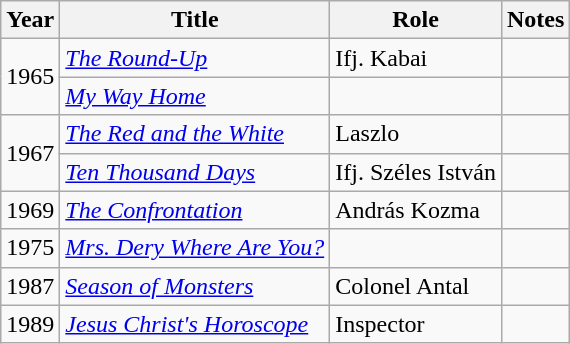<table class="wikitable sortable">
<tr>
<th>Year</th>
<th>Title</th>
<th>Role</th>
<th class="unsortable">Notes</th>
</tr>
<tr>
<td rowspan=2>1965</td>
<td><em><a href='#'>The Round-Up</a></em></td>
<td>Ifj. Kabai</td>
<td></td>
</tr>
<tr>
<td><em><a href='#'>My Way Home</a></em></td>
<td></td>
<td></td>
</tr>
<tr>
<td rowspan=2>1967</td>
<td><em><a href='#'>The Red and the White</a></em></td>
<td>Laszlo</td>
<td></td>
</tr>
<tr>
<td><em><a href='#'>Ten Thousand Days</a></em></td>
<td>Ifj. Széles István</td>
<td></td>
</tr>
<tr>
<td>1969</td>
<td><em><a href='#'>The Confrontation</a></em></td>
<td>András Kozma</td>
<td></td>
</tr>
<tr>
<td>1975</td>
<td><em><a href='#'>Mrs. Dery Where Are You?</a></em></td>
<td></td>
<td></td>
</tr>
<tr>
<td>1987</td>
<td><em><a href='#'>Season of Monsters</a></em></td>
<td>Colonel Antal</td>
<td></td>
</tr>
<tr>
<td>1989</td>
<td><em><a href='#'>Jesus Christ's Horoscope</a></em></td>
<td>Inspector</td>
<td></td>
</tr>
</table>
